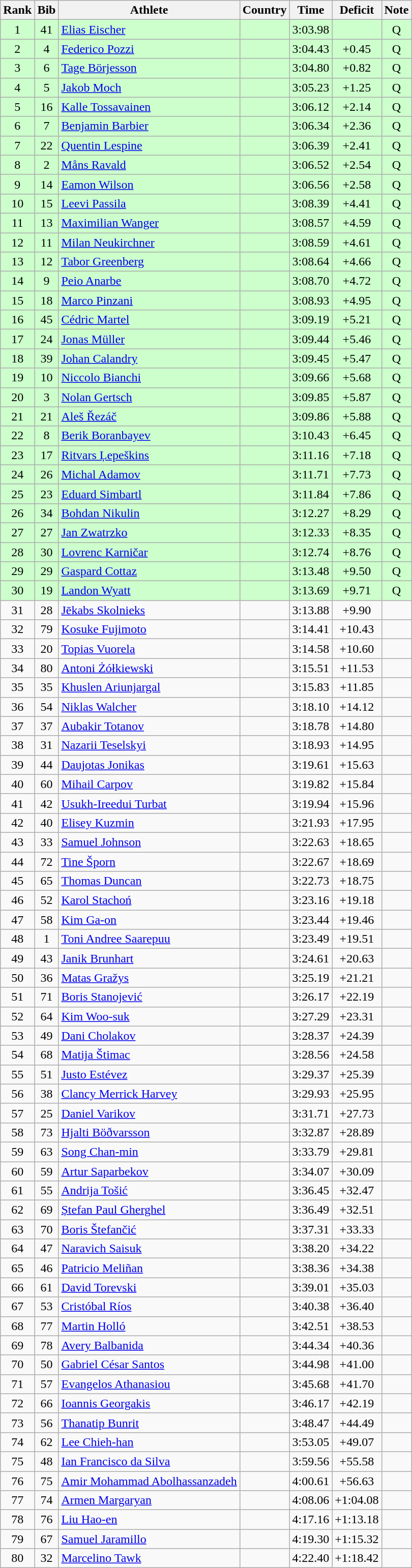<table class="wikitable sortable" style="text-align:center">
<tr>
<th>Rank</th>
<th>Bib</th>
<th>Athlete</th>
<th>Country</th>
<th>Time</th>
<th>Deficit</th>
<th>Note</th>
</tr>
<tr bgcolor=ccffcc>
<td>1</td>
<td>41</td>
<td align=left><a href='#'>Elias Eischer</a></td>
<td align=left></td>
<td>3:03.98</td>
<td></td>
<td>Q</td>
</tr>
<tr bgcolor=ccffcc>
<td>2</td>
<td>4</td>
<td align=left><a href='#'>Federico Pozzi</a></td>
<td align=left></td>
<td>3:04.43</td>
<td>+0.45</td>
<td>Q</td>
</tr>
<tr bgcolor=ccffcc>
<td>3</td>
<td>6</td>
<td align=left><a href='#'>Tage Börjesson</a></td>
<td align=left></td>
<td>3:04.80</td>
<td>+0.82</td>
<td>Q</td>
</tr>
<tr bgcolor=ccffcc>
<td>4</td>
<td>5</td>
<td align=left><a href='#'>Jakob Moch</a></td>
<td align=left></td>
<td>3:05.23</td>
<td>+1.25</td>
<td>Q</td>
</tr>
<tr bgcolor=ccffcc>
<td>5</td>
<td>16</td>
<td align=left><a href='#'>Kalle Tossavainen</a></td>
<td align=left></td>
<td>3:06.12</td>
<td>+2.14</td>
<td>Q</td>
</tr>
<tr bgcolor=ccffcc>
<td>6</td>
<td>7</td>
<td align=left><a href='#'>Benjamin Barbier</a></td>
<td align=left></td>
<td>3:06.34</td>
<td>+2.36</td>
<td>Q</td>
</tr>
<tr bgcolor=ccffcc>
<td>7</td>
<td>22</td>
<td align=left><a href='#'>Quentin Lespine</a></td>
<td align=left></td>
<td>3:06.39</td>
<td>+2.41</td>
<td>Q</td>
</tr>
<tr bgcolor=ccffcc>
<td>8</td>
<td>2</td>
<td align=left><a href='#'>Måns Ravald</a></td>
<td align=left></td>
<td>3:06.52</td>
<td>+2.54</td>
<td>Q</td>
</tr>
<tr bgcolor=ccffcc>
<td>9</td>
<td>14</td>
<td align=left><a href='#'>Eamon Wilson</a></td>
<td align=left></td>
<td>3:06.56</td>
<td>+2.58</td>
<td>Q</td>
</tr>
<tr bgcolor=ccffcc>
<td>10</td>
<td>15</td>
<td align=left><a href='#'>Leevi Passila</a></td>
<td align=left></td>
<td>3:08.39</td>
<td>+4.41</td>
<td>Q</td>
</tr>
<tr bgcolor=ccffcc>
<td>11</td>
<td>13</td>
<td align=left><a href='#'>Maximilian Wanger</a></td>
<td align=left></td>
<td>3:08.57</td>
<td>+4.59</td>
<td>Q</td>
</tr>
<tr bgcolor=ccffcc>
<td>12</td>
<td>11</td>
<td align=left><a href='#'>Milan Neukirchner</a></td>
<td align=left></td>
<td>3:08.59</td>
<td>+4.61</td>
<td>Q</td>
</tr>
<tr bgcolor=ccffcc>
<td>13</td>
<td>12</td>
<td align=left><a href='#'>Tabor Greenberg</a></td>
<td align=left></td>
<td>3:08.64</td>
<td>+4.66</td>
<td>Q</td>
</tr>
<tr bgcolor=ccffcc>
<td>14</td>
<td>9</td>
<td align=left><a href='#'>Peio Anarbe</a></td>
<td align=left></td>
<td>3:08.70</td>
<td>+4.72</td>
<td>Q</td>
</tr>
<tr bgcolor=ccffcc>
<td>15</td>
<td>18</td>
<td align=left><a href='#'>Marco Pinzani</a></td>
<td align=left></td>
<td>3:08.93</td>
<td>+4.95</td>
<td>Q</td>
</tr>
<tr bgcolor=ccffcc>
<td>16</td>
<td>45</td>
<td align=left><a href='#'>Cédric Martel</a></td>
<td align=left></td>
<td>3:09.19</td>
<td>+5.21</td>
<td>Q</td>
</tr>
<tr bgcolor=ccffcc>
<td>17</td>
<td>24</td>
<td align=left><a href='#'>Jonas Müller</a></td>
<td align=left></td>
<td>3:09.44</td>
<td>+5.46</td>
<td>Q</td>
</tr>
<tr bgcolor=ccffcc>
<td>18</td>
<td>39</td>
<td align=left><a href='#'>Johan Calandry</a></td>
<td align=left></td>
<td>3:09.45</td>
<td>+5.47</td>
<td>Q</td>
</tr>
<tr bgcolor=ccffcc>
<td>19</td>
<td>10</td>
<td align=left><a href='#'>Niccolo Bianchi</a></td>
<td align=left></td>
<td>3:09.66</td>
<td>+5.68</td>
<td>Q</td>
</tr>
<tr bgcolor=ccffcc>
<td>20</td>
<td>3</td>
<td align=left><a href='#'>Nolan Gertsch</a></td>
<td align=left></td>
<td>3:09.85</td>
<td>+5.87</td>
<td>Q</td>
</tr>
<tr bgcolor=ccffcc>
<td>21</td>
<td>21</td>
<td align=left><a href='#'>Aleš Řezáč</a></td>
<td align=left></td>
<td>3:09.86</td>
<td>+5.88</td>
<td>Q</td>
</tr>
<tr bgcolor=ccffcc>
<td>22</td>
<td>8</td>
<td align=left><a href='#'>Berik Boranbayev</a></td>
<td align=left></td>
<td>3:10.43</td>
<td>+6.45</td>
<td>Q</td>
</tr>
<tr bgcolor=ccffcc>
<td>23</td>
<td>17</td>
<td align=left><a href='#'>Ritvars Ļepeškins</a></td>
<td align=left></td>
<td>3:11.16</td>
<td>+7.18</td>
<td>Q</td>
</tr>
<tr bgcolor=ccffcc>
<td>24</td>
<td>26</td>
<td align=left><a href='#'>Michal Adamov</a></td>
<td align=left></td>
<td>3:11.71</td>
<td>+7.73</td>
<td>Q</td>
</tr>
<tr bgcolor=ccffcc>
<td>25</td>
<td>23</td>
<td align=left><a href='#'>Eduard Simbartl</a></td>
<td align=left></td>
<td>3:11.84</td>
<td>+7.86</td>
<td>Q</td>
</tr>
<tr bgcolor=ccffcc>
<td>26</td>
<td>34</td>
<td align=left><a href='#'>Bohdan Nikulin</a></td>
<td align=left></td>
<td>3:12.27</td>
<td>+8.29</td>
<td>Q</td>
</tr>
<tr bgcolor=ccffcc>
<td>27</td>
<td>27</td>
<td align=left><a href='#'>Jan Zwatrzko</a></td>
<td align=left></td>
<td>3:12.33</td>
<td>+8.35</td>
<td>Q</td>
</tr>
<tr bgcolor=ccffcc>
<td>28</td>
<td>30</td>
<td align=left><a href='#'>Lovrenc Karničar</a></td>
<td align=left></td>
<td>3:12.74</td>
<td>+8.76</td>
<td>Q</td>
</tr>
<tr bgcolor=ccffcc>
<td>29</td>
<td>29</td>
<td align=left><a href='#'>Gaspard Cottaz</a></td>
<td align=left></td>
<td>3:13.48</td>
<td>+9.50</td>
<td>Q</td>
</tr>
<tr bgcolor=ccffcc>
<td>30</td>
<td>19</td>
<td align=left><a href='#'>Landon Wyatt</a></td>
<td align=left></td>
<td>3:13.69</td>
<td>+9.71</td>
<td>Q</td>
</tr>
<tr>
<td>31</td>
<td>28</td>
<td align=left><a href='#'>Jēkabs Skolnieks</a></td>
<td align=left></td>
<td>3:13.88</td>
<td>+9.90</td>
<td></td>
</tr>
<tr>
<td>32</td>
<td>79</td>
<td align=left><a href='#'>Kosuke Fujimoto</a></td>
<td align=left></td>
<td>3:14.41</td>
<td>+10.43</td>
<td></td>
</tr>
<tr>
<td>33</td>
<td>20</td>
<td align=left><a href='#'>Topias Vuorela</a></td>
<td align=left></td>
<td>3:14.58</td>
<td>+10.60</td>
<td></td>
</tr>
<tr>
<td>34</td>
<td>80</td>
<td align=left><a href='#'>Antoni Żółkiewski</a></td>
<td align=left></td>
<td>3:15.51</td>
<td>+11.53</td>
<td></td>
</tr>
<tr>
<td>35</td>
<td>35</td>
<td align=left><a href='#'>Khuslen Ariunjargal</a></td>
<td align=left></td>
<td>3:15.83</td>
<td>+11.85</td>
<td></td>
</tr>
<tr>
<td>36</td>
<td>54</td>
<td align=left><a href='#'>Niklas Walcher</a></td>
<td align=left></td>
<td>3:18.10</td>
<td>+14.12</td>
<td></td>
</tr>
<tr>
<td>37</td>
<td>37</td>
<td align=left><a href='#'>Aubakir Totanov</a></td>
<td align=left></td>
<td>3:18.78</td>
<td>+14.80</td>
<td></td>
</tr>
<tr>
<td>38</td>
<td>31</td>
<td align=left><a href='#'>Nazarii Teselskyi</a></td>
<td align=left></td>
<td>3:18.93</td>
<td>+14.95</td>
<td></td>
</tr>
<tr>
<td>39</td>
<td>44</td>
<td align=left><a href='#'>Daujotas Jonikas</a></td>
<td align=left></td>
<td>3:19.61</td>
<td>+15.63</td>
<td></td>
</tr>
<tr>
<td>40</td>
<td>60</td>
<td align=left><a href='#'>Mihail Carpov</a></td>
<td align=left></td>
<td>3:19.82</td>
<td>+15.84</td>
<td></td>
</tr>
<tr>
<td>41</td>
<td>42</td>
<td align=left><a href='#'>Usukh-Ireedui Turbat</a></td>
<td align=left></td>
<td>3:19.94</td>
<td>+15.96</td>
<td></td>
</tr>
<tr>
<td>42</td>
<td>40</td>
<td align=left><a href='#'>Elisey Kuzmin</a></td>
<td align=left></td>
<td>3:21.93</td>
<td>+17.95</td>
<td></td>
</tr>
<tr>
<td>43</td>
<td>33</td>
<td align=left><a href='#'>Samuel Johnson</a></td>
<td align=left></td>
<td>3:22.63</td>
<td>+18.65</td>
<td></td>
</tr>
<tr>
<td>44</td>
<td>72</td>
<td align=left><a href='#'>Tine Šporn</a></td>
<td align=left></td>
<td>3:22.67</td>
<td>+18.69</td>
<td></td>
</tr>
<tr>
<td>45</td>
<td>65</td>
<td align=left><a href='#'>Thomas Duncan</a></td>
<td align=left></td>
<td>3:22.73</td>
<td>+18.75</td>
<td></td>
</tr>
<tr>
<td>46</td>
<td>52</td>
<td align=left><a href='#'>Karol Stachoń</a></td>
<td align=left></td>
<td>3:23.16</td>
<td>+19.18</td>
<td></td>
</tr>
<tr>
<td>47</td>
<td>58</td>
<td align=left><a href='#'>Kim Ga-on</a></td>
<td align=left></td>
<td>3:23.44</td>
<td>+19.46</td>
<td></td>
</tr>
<tr>
<td>48</td>
<td>1</td>
<td align=left><a href='#'>Toni Andree Saarepuu</a></td>
<td align=left></td>
<td>3:23.49</td>
<td>+19.51</td>
<td></td>
</tr>
<tr>
<td>49</td>
<td>43</td>
<td align=left><a href='#'>Janik Brunhart</a></td>
<td align=left></td>
<td>3:24.61</td>
<td>+20.63</td>
<td></td>
</tr>
<tr>
<td>50</td>
<td>36</td>
<td align=left><a href='#'>Matas Gražys</a></td>
<td align=left></td>
<td>3:25.19</td>
<td>+21.21</td>
<td></td>
</tr>
<tr>
<td>51</td>
<td>71</td>
<td align=left><a href='#'>Boris Stanojević</a></td>
<td align=left></td>
<td>3:26.17</td>
<td>+22.19</td>
<td></td>
</tr>
<tr>
<td>52</td>
<td>64</td>
<td align=left><a href='#'>Kim Woo-suk</a></td>
<td align=left></td>
<td>3:27.29</td>
<td>+23.31</td>
<td></td>
</tr>
<tr>
<td>53</td>
<td>49</td>
<td align=left><a href='#'>Dani Cholakov</a></td>
<td align=left></td>
<td>3:28.37</td>
<td>+24.39</td>
<td></td>
</tr>
<tr>
<td>54</td>
<td>68</td>
<td align=left><a href='#'>Matija Štimac</a></td>
<td align=left></td>
<td>3:28.56</td>
<td>+24.58</td>
<td></td>
</tr>
<tr>
<td>55</td>
<td>51</td>
<td align=left><a href='#'>Justo Estévez</a></td>
<td align=left></td>
<td>3:29.37</td>
<td>+25.39</td>
<td></td>
</tr>
<tr>
<td>56</td>
<td>38</td>
<td align=left><a href='#'>Clancy Merrick Harvey</a></td>
<td align=left></td>
<td>3:29.93</td>
<td>+25.95</td>
<td></td>
</tr>
<tr>
<td>57</td>
<td>25</td>
<td align=left><a href='#'>Daniel Varikov</a></td>
<td align=left></td>
<td>3:31.71</td>
<td>+27.73</td>
<td></td>
</tr>
<tr>
<td>58</td>
<td>73</td>
<td align=left><a href='#'>Hjalti Böðvarsson</a></td>
<td align=left></td>
<td>3:32.87</td>
<td>+28.89</td>
<td></td>
</tr>
<tr>
<td>59</td>
<td>63</td>
<td align=left><a href='#'>Song Chan-min</a></td>
<td align=left></td>
<td>3:33.79</td>
<td>+29.81</td>
<td></td>
</tr>
<tr>
<td>60</td>
<td>59</td>
<td align=left><a href='#'>Artur Saparbekov</a></td>
<td align=left></td>
<td>3:34.07</td>
<td>+30.09</td>
<td></td>
</tr>
<tr>
<td>61</td>
<td>55</td>
<td align=left><a href='#'>Andrija Tošić</a></td>
<td align=left></td>
<td>3:36.45</td>
<td>+32.47</td>
<td></td>
</tr>
<tr>
<td>62</td>
<td>69</td>
<td align=left><a href='#'>Ștefan Paul Gherghel</a></td>
<td align=left></td>
<td>3:36.49</td>
<td>+32.51</td>
<td></td>
</tr>
<tr>
<td>63</td>
<td>70</td>
<td align=left><a href='#'>Boris Štefančić</a></td>
<td align=left></td>
<td>3:37.31</td>
<td>+33.33</td>
<td></td>
</tr>
<tr>
<td>64</td>
<td>47</td>
<td align=left><a href='#'>Naravich Saisuk</a></td>
<td align=left></td>
<td>3:38.20</td>
<td>+34.22</td>
<td></td>
</tr>
<tr>
<td>65</td>
<td>46</td>
<td align=left><a href='#'>Patricio Meliñan</a></td>
<td align=left></td>
<td>3:38.36</td>
<td>+34.38</td>
<td></td>
</tr>
<tr>
<td>66</td>
<td>61</td>
<td align=left><a href='#'>David Torevski</a></td>
<td align=left></td>
<td>3:39.01</td>
<td>+35.03</td>
<td></td>
</tr>
<tr>
<td>67</td>
<td>53</td>
<td align=left><a href='#'>Cristóbal Ríos</a></td>
<td align=left></td>
<td>3:40.38</td>
<td>+36.40</td>
<td></td>
</tr>
<tr>
<td>68</td>
<td>77</td>
<td align=left><a href='#'>Martin Holló</a></td>
<td align=left></td>
<td>3:42.51</td>
<td>+38.53</td>
<td></td>
</tr>
<tr>
<td>69</td>
<td>78</td>
<td align=left><a href='#'>Avery Balbanida</a></td>
<td align=left></td>
<td>3:44.34</td>
<td>+40.36</td>
<td></td>
</tr>
<tr>
<td>70</td>
<td>50</td>
<td align=left><a href='#'>Gabriel César Santos</a></td>
<td align=left></td>
<td>3:44.98</td>
<td>+41.00</td>
<td></td>
</tr>
<tr>
<td>71</td>
<td>57</td>
<td align=left><a href='#'>Evangelos Athanasiou</a></td>
<td align=left></td>
<td>3:45.68</td>
<td>+41.70</td>
<td></td>
</tr>
<tr>
<td>72</td>
<td>66</td>
<td align=left><a href='#'>Ioannis Georgakis</a></td>
<td align=left></td>
<td>3:46.17</td>
<td>+42.19</td>
<td></td>
</tr>
<tr>
<td>73</td>
<td>56</td>
<td align=left><a href='#'>Thanatip Bunrit</a></td>
<td align=left></td>
<td>3:48.47</td>
<td>+44.49</td>
<td></td>
</tr>
<tr>
<td>74</td>
<td>62</td>
<td align=left><a href='#'>Lee Chieh-han</a></td>
<td align=left></td>
<td>3:53.05</td>
<td>+49.07</td>
<td></td>
</tr>
<tr>
<td>75</td>
<td>48</td>
<td align=left><a href='#'>Ian Francisco da Silva</a></td>
<td align=left></td>
<td>3:59.56</td>
<td>+55.58</td>
<td></td>
</tr>
<tr>
<td>76</td>
<td>75</td>
<td align=left><a href='#'>Amir Mohammad Abolhassanzadeh</a></td>
<td align=left></td>
<td>4:00.61</td>
<td>+56.63</td>
<td></td>
</tr>
<tr>
<td>77</td>
<td>74</td>
<td align=left><a href='#'>Armen Margaryan</a></td>
<td align=left></td>
<td>4:08.06</td>
<td>+1:04.08</td>
<td></td>
</tr>
<tr>
<td>78</td>
<td>76</td>
<td align=left><a href='#'>Liu Hao-en</a></td>
<td align=left></td>
<td>4:17.16</td>
<td>+1:13.18</td>
<td></td>
</tr>
<tr>
<td>79</td>
<td>67</td>
<td align=left><a href='#'>Samuel Jaramillo</a></td>
<td align=left></td>
<td>4:19.30</td>
<td>+1:15.32</td>
<td></td>
</tr>
<tr>
<td>80</td>
<td>32</td>
<td align=left><a href='#'>Marcelino Tawk</a></td>
<td align=left></td>
<td>4:22.40</td>
<td>+1:18.42</td>
<td></td>
</tr>
</table>
